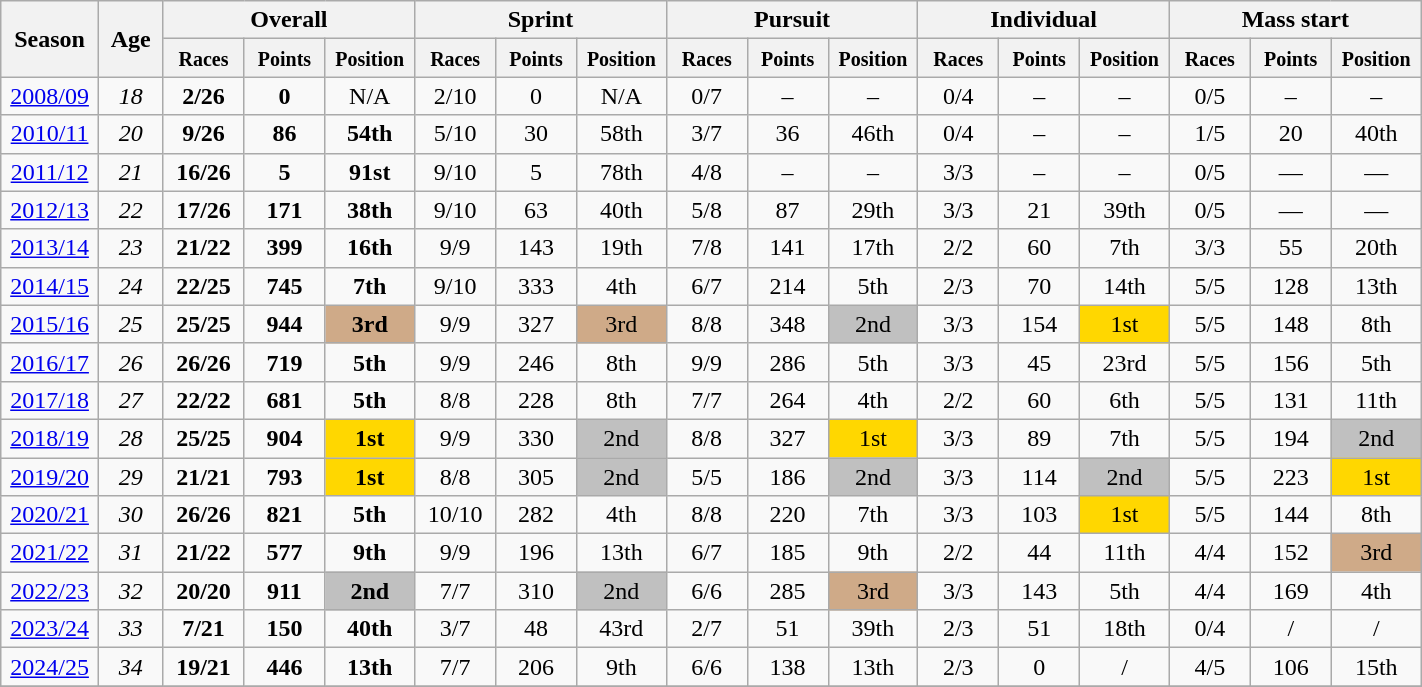<table class="wikitable" style="text-align:center;" width="75%">
<tr class="hintergrundfarbe5">
<th rowspan="2" style="width:4%;">Season</th>
<th rowspan="2" style="width:4%;">Age</th>
<th colspan="3">Overall</th>
<th colspan="3">Sprint</th>
<th colspan="3">Pursuit</th>
<th colspan="3">Individual</th>
<th colspan="3">Mass start</th>
</tr>
<tr class="hintergrundfarbe5">
<th style="width:5%;"><small>Races</small></th>
<th style="width:5%;"><small>Points</small></th>
<th style="width:5%;"><small>Position</small></th>
<th style="width:5%;"><small>Races</small></th>
<th style="width:5%;"><small>Points</small></th>
<th style="width:5%;"><small>Position</small></th>
<th style="width:5%;"><small>Races</small></th>
<th style="width:5%;"><small>Points</small></th>
<th style="width:5%;"><small>Position</small></th>
<th style="width:5%;"><small>Races</small></th>
<th style="width:5%;"><small>Points</small></th>
<th style="width:5%;"><small>Position</small></th>
<th style="width:5%;"><small>Races</small></th>
<th style="width:5%;"><small>Points</small></th>
<th style="width:5%;"><small>Position</small></th>
</tr>
<tr>
<td><a href='#'>2008/09</a></td>
<td><em>18</em></td>
<td><strong>2/26</strong></td>
<td><strong>0</strong></td>
<td>N/A</td>
<td>2/10</td>
<td>0</td>
<td>N/A</td>
<td>0/7</td>
<td>–</td>
<td>–</td>
<td>0/4</td>
<td>–</td>
<td>–</td>
<td>0/5</td>
<td>–</td>
<td>–</td>
</tr>
<tr>
<td><a href='#'>2010/11</a></td>
<td><em>20</em></td>
<td><strong>9/26</strong></td>
<td><strong>86</strong></td>
<td><strong>54th</strong></td>
<td>5/10</td>
<td>30</td>
<td>58th</td>
<td>3/7</td>
<td>36</td>
<td>46th</td>
<td>0/4</td>
<td>–</td>
<td>–</td>
<td>1/5</td>
<td>20</td>
<td>40th</td>
</tr>
<tr>
<td><a href='#'>2011/12</a></td>
<td><em>21</em></td>
<td><strong>16/26</strong></td>
<td><strong>5</strong></td>
<td><strong>91st</strong></td>
<td>9/10</td>
<td>5</td>
<td>78th</td>
<td>4/8</td>
<td>–</td>
<td>–</td>
<td>3/3</td>
<td>–</td>
<td>–</td>
<td>0/5</td>
<td>—</td>
<td>—</td>
</tr>
<tr>
<td><a href='#'>2012/13</a></td>
<td><em>22</em></td>
<td><strong>17/26</strong></td>
<td><strong>171</strong></td>
<td><strong>38th</strong></td>
<td>9/10</td>
<td>63</td>
<td>40th</td>
<td>5/8</td>
<td>87</td>
<td>29th</td>
<td>3/3</td>
<td>21</td>
<td>39th</td>
<td>0/5</td>
<td>—</td>
<td>—</td>
</tr>
<tr>
<td><a href='#'>2013/14</a></td>
<td><em>23</em></td>
<td><strong>21/22</strong></td>
<td><strong>399</strong></td>
<td><strong>16th</strong></td>
<td>9/9</td>
<td>143</td>
<td>19th</td>
<td>7/8</td>
<td>141</td>
<td>17th</td>
<td>2/2</td>
<td>60</td>
<td>7th</td>
<td>3/3</td>
<td>55</td>
<td>20th</td>
</tr>
<tr>
<td><a href='#'>2014/15</a></td>
<td><em>24</em></td>
<td><strong>22/25</strong></td>
<td><strong>745</strong></td>
<td><strong>7th</strong></td>
<td>9/10</td>
<td>333</td>
<td>4th</td>
<td>6/7</td>
<td>214</td>
<td>5th</td>
<td>2/3</td>
<td>70</td>
<td>14th</td>
<td>5/5</td>
<td>128</td>
<td>13th</td>
</tr>
<tr>
<td><a href='#'>2015/16</a></td>
<td><em>25</em></td>
<td><strong>25/25</strong></td>
<td><strong>944</strong></td>
<td style="background:#cfaa88;"><strong>3rd</strong></td>
<td>9/9</td>
<td>327</td>
<td style="background:#cfaa88;">3rd</td>
<td>8/8</td>
<td>348</td>
<td style="background:silver;">2nd</td>
<td>3/3</td>
<td>154</td>
<td style="background:gold;">1st</td>
<td>5/5</td>
<td>148</td>
<td>8th</td>
</tr>
<tr>
<td><a href='#'>2016/17</a></td>
<td><em>26</em></td>
<td><strong>26/26</strong></td>
<td><strong>719</strong></td>
<td><strong>5th</strong></td>
<td>9/9</td>
<td>246</td>
<td>8th</td>
<td>9/9</td>
<td>286</td>
<td>5th</td>
<td>3/3</td>
<td>45</td>
<td>23rd</td>
<td>5/5</td>
<td>156</td>
<td>5th</td>
</tr>
<tr>
<td><a href='#'>2017/18</a></td>
<td><em>27</em></td>
<td><strong>22/22</strong></td>
<td><strong>681</strong></td>
<td><strong>5th</strong></td>
<td>8/8</td>
<td>228</td>
<td>8th</td>
<td>7/7</td>
<td>264</td>
<td>4th</td>
<td>2/2</td>
<td>60</td>
<td>6th</td>
<td>5/5</td>
<td>131</td>
<td>11th</td>
</tr>
<tr>
<td><a href='#'>2018/19</a></td>
<td><em>28</em></td>
<td><strong>25/25</strong></td>
<td><strong>904</strong></td>
<td style="background:gold;"><strong>1st</strong></td>
<td>9/9</td>
<td>330</td>
<td style="background:silver;">2nd</td>
<td>8/8</td>
<td>327</td>
<td style="background:gold;">1st</td>
<td>3/3</td>
<td>89</td>
<td>7th</td>
<td>5/5</td>
<td>194</td>
<td style="background:silver;">2nd</td>
</tr>
<tr>
<td><a href='#'>2019/20</a></td>
<td><em>29</em></td>
<td><strong>21/21</strong></td>
<td><strong>793</strong></td>
<td style="background:gold;"><strong>1st</strong></td>
<td>8/8</td>
<td>305</td>
<td style="background:silver;">2nd</td>
<td>5/5</td>
<td>186</td>
<td style="background:silver;">2nd</td>
<td>3/3</td>
<td>114</td>
<td style="background:silver;">2nd</td>
<td>5/5</td>
<td>223</td>
<td style="background:gold;">1st</td>
</tr>
<tr>
<td><a href='#'>2020/21</a></td>
<td><em>30</em></td>
<td><strong>26/26</strong></td>
<td><strong>821</strong></td>
<td><strong>5th</strong></td>
<td>10/10</td>
<td>282</td>
<td>4th</td>
<td>8/8</td>
<td>220</td>
<td>7th</td>
<td>3/3</td>
<td>103</td>
<td style="background:gold;">1st</td>
<td>5/5</td>
<td>144</td>
<td>8th</td>
</tr>
<tr>
<td><a href='#'>2021/22</a></td>
<td><em>31</em></td>
<td><strong>21/22</strong></td>
<td><strong>577</strong></td>
<td><strong>9th</strong></td>
<td>9/9</td>
<td>196</td>
<td>13th</td>
<td>6/7</td>
<td>185</td>
<td>9th</td>
<td>2/2</td>
<td>44</td>
<td>11th</td>
<td>4/4</td>
<td>152</td>
<td style="background:#cfaa88;">3rd</td>
</tr>
<tr>
<td><a href='#'>2022/23</a></td>
<td><em>32</em></td>
<td><strong>20/20</strong></td>
<td><strong>911</strong></td>
<td style="background:silver"><strong>2nd</strong></td>
<td>7/7</td>
<td>310</td>
<td style="background:silver">2nd</td>
<td>6/6</td>
<td>285</td>
<td style="background:#cfaa88;">3rd</td>
<td>3/3</td>
<td>143</td>
<td>5th</td>
<td>4/4</td>
<td>169</td>
<td>4th</td>
</tr>
<tr>
<td><a href='#'>2023/24</a></td>
<td><em>33</em></td>
<td><strong>7/21</strong></td>
<td><strong>150</strong></td>
<td><strong>40th</strong></td>
<td>3/7</td>
<td>48</td>
<td>43rd</td>
<td>2/7</td>
<td>51</td>
<td>39th</td>
<td>2/3</td>
<td>51</td>
<td>18th</td>
<td>0/4</td>
<td>/</td>
<td>/</td>
</tr>
<tr>
<td><a href='#'>2024/25</a></td>
<td><em>34</em></td>
<td><strong>19/21</strong></td>
<td><strong>446</strong></td>
<td><strong>13th</strong></td>
<td>7/7</td>
<td>206</td>
<td>9th</td>
<td>6/6</td>
<td>138</td>
<td>13th</td>
<td>2/3</td>
<td>0</td>
<td>/</td>
<td>4/5</td>
<td>106</td>
<td>15th</td>
</tr>
<tr>
</tr>
</table>
